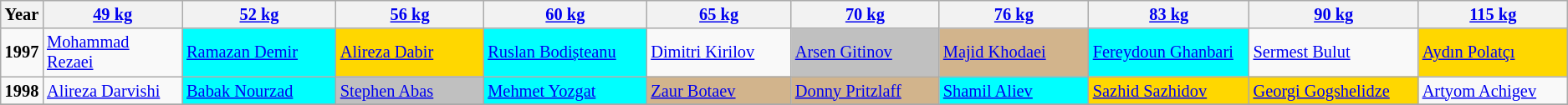<table class="wikitable sortable"  style="font-size: 85%">
<tr>
<th>Year</th>
<th width=200><a href='#'>49 kg</a></th>
<th width=275><a href='#'>52 kg</a></th>
<th width=275><a href='#'>56 kg</a></th>
<th width=275><a href='#'>60 kg</a></th>
<th width=275><a href='#'>65 kg</a></th>
<th width=275><a href='#'>70 kg</a></th>
<th width=275><a href='#'>76 kg</a></th>
<th width=275><a href='#'>83 kg</a></th>
<th width=275><a href='#'>90 kg</a></th>
<th width=275><a href='#'>115 kg</a></th>
</tr>
<tr>
<td><strong>1997</strong></td>
<td> <a href='#'>Mohammad Rezaei</a></td>
<td bgcolor="aqua"> <a href='#'>Ramazan Demir</a></td>
<td bgcolor="gold"> <a href='#'>Alireza Dabir</a></td>
<td bgcolor="aqua"> <a href='#'>Ruslan Bodișteanu</a></td>
<td> <a href='#'>Dimitri Kirilov</a></td>
<td bgcolor="Silver"> <a href='#'>Arsen Gitinov</a></td>
<td bgcolor=#D2B48C> <a href='#'>Majid Khodaei</a></td>
<td bgcolor="aqua"> <a href='#'>Fereydoun Ghanbari</a></td>
<td> <a href='#'>Sermest Bulut</a></td>
<td bgcolor="gold"> <a href='#'>Aydın Polatçı</a></td>
</tr>
<tr>
<td><strong>1998</strong></td>
<td> <a href='#'>Alireza Darvishi</a></td>
<td bgcolor="aqua"> <a href='#'>Babak Nourzad</a></td>
<td bgcolor="Silver"> <a href='#'>Stephen Abas</a></td>
<td bgcolor="aqua"> <a href='#'>Mehmet Yozgat</a></td>
<td bgcolor=#D2B48C> <a href='#'>Zaur Botaev</a></td>
<td bgcolor=#D2B48C> <a href='#'>Donny Pritzlaff</a></td>
<td bgcolor="aqua"> <a href='#'>Shamil Aliev</a></td>
<td bgcolor="gold"> <a href='#'>Sazhid Sazhidov</a></td>
<td bgcolor="gold"> <a href='#'>Georgi Gogshelidze</a></td>
<td> <a href='#'>Artyom Achigev</a></td>
</tr>
<tr>
</tr>
</table>
